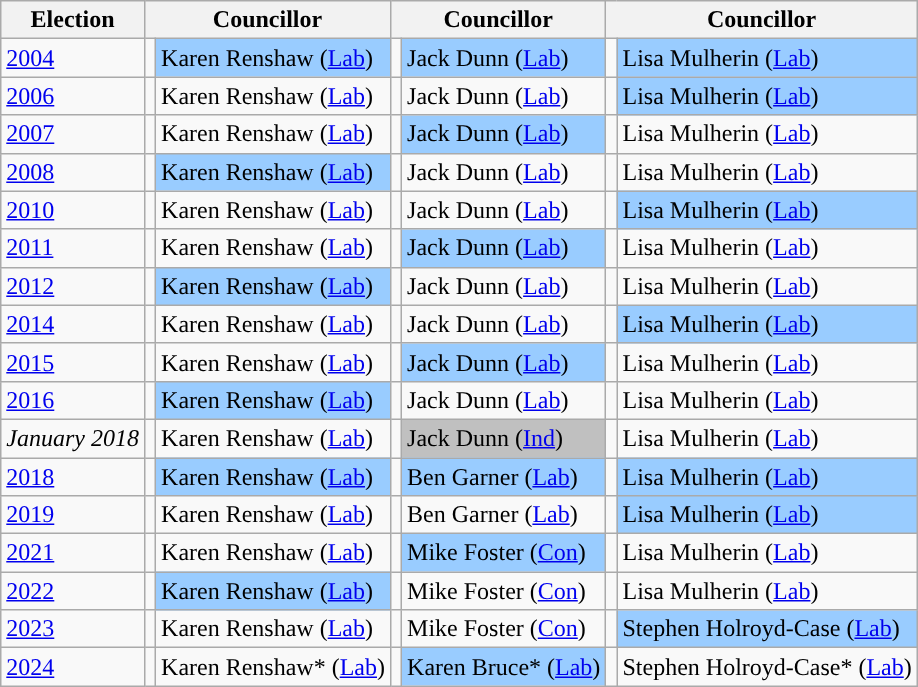<table class="wikitable">
<tr>
<th>Election</th>
<th colspan="2">Councillor</th>
<th colspan="2">Councillor</th>
<th colspan="2">Councillor</th>
</tr>
<tr>
<td><a href='#'>2004</a></td>
<td style="background-color: "></td>
<td bgcolor="#99CCFF">Karen Renshaw (<a href='#'>Lab</a>)</td>
<td style="background-color: "></td>
<td bgcolor="#99CCFF">Jack Dunn (<a href='#'>Lab</a>)</td>
<td style="background-color: "></td>
<td bgcolor="#99CCFF">Lisa Mulherin (<a href='#'>Lab</a>)</td>
</tr>
<tr>
<td><a href='#'>2006</a></td>
<td style="background-color: "></td>
<td>Karen Renshaw (<a href='#'>Lab</a>)</td>
<td style="background-color: "></td>
<td>Jack Dunn (<a href='#'>Lab</a>)</td>
<td style="background-color: "></td>
<td bgcolor="#99CCFF">Lisa Mulherin (<a href='#'>Lab</a>)</td>
</tr>
<tr>
<td><a href='#'>2007</a></td>
<td style="background-color: "></td>
<td>Karen Renshaw (<a href='#'>Lab</a>)</td>
<td style="background-color: "></td>
<td bgcolor="#99CCFF">Jack Dunn (<a href='#'>Lab</a>)</td>
<td style="background-color: "></td>
<td>Lisa Mulherin (<a href='#'>Lab</a>)</td>
</tr>
<tr>
<td><a href='#'>2008</a></td>
<td style="background-color: "></td>
<td bgcolor="#99CCFF">Karen Renshaw (<a href='#'>Lab</a>)</td>
<td style="background-color: "></td>
<td>Jack Dunn (<a href='#'>Lab</a>)</td>
<td style="background-color: "></td>
<td>Lisa Mulherin (<a href='#'>Lab</a>)</td>
</tr>
<tr>
<td><a href='#'>2010</a></td>
<td style="background-color: "></td>
<td>Karen Renshaw (<a href='#'>Lab</a>)</td>
<td style="background-color: "></td>
<td>Jack Dunn (<a href='#'>Lab</a>)</td>
<td style="background-color: "></td>
<td bgcolor="#99CCFF">Lisa Mulherin (<a href='#'>Lab</a>)</td>
</tr>
<tr>
<td><a href='#'>2011</a></td>
<td style="background-color: "></td>
<td>Karen Renshaw (<a href='#'>Lab</a>)</td>
<td style="background-color: "></td>
<td bgcolor="#99CCFF">Jack Dunn (<a href='#'>Lab</a>)</td>
<td style="background-color: "></td>
<td>Lisa Mulherin (<a href='#'>Lab</a>)</td>
</tr>
<tr>
<td><a href='#'>2012</a></td>
<td style="background-color: "></td>
<td bgcolor="#99CCFF">Karen Renshaw (<a href='#'>Lab</a>)</td>
<td style="background-color: "></td>
<td>Jack Dunn (<a href='#'>Lab</a>)</td>
<td style="background-color: "></td>
<td>Lisa Mulherin (<a href='#'>Lab</a>)</td>
</tr>
<tr>
<td><a href='#'>2014</a></td>
<td style="background-color: "></td>
<td>Karen Renshaw (<a href='#'>Lab</a>)</td>
<td style="background-color: "></td>
<td>Jack Dunn (<a href='#'>Lab</a>)</td>
<td style="background-color: "></td>
<td bgcolor="#99CCFF">Lisa Mulherin (<a href='#'>Lab</a>)</td>
</tr>
<tr>
<td><a href='#'>2015</a></td>
<td style="background-color: "></td>
<td>Karen Renshaw (<a href='#'>Lab</a>)</td>
<td style="background-color: "></td>
<td bgcolor="#99CCFF">Jack Dunn (<a href='#'>Lab</a>)</td>
<td style="background-color: "></td>
<td>Lisa Mulherin (<a href='#'>Lab</a>)</td>
</tr>
<tr>
<td><a href='#'>2016</a></td>
<td style="background-color: "></td>
<td bgcolor="#99CCFF">Karen Renshaw (<a href='#'>Lab</a>)</td>
<td style="background-color: "></td>
<td>Jack Dunn (<a href='#'>Lab</a>)</td>
<td style="background-color: "></td>
<td>Lisa Mulherin (<a href='#'>Lab</a>)</td>
</tr>
<tr>
<td><em>January 2018</em></td>
<td style="background-color: "></td>
<td>Karen Renshaw (<a href='#'>Lab</a>)</td>
<td style="background-color: "></td>
<td bgcolor="#C0C0C0">Jack Dunn (<a href='#'>Ind</a>)</td>
<td style="background-color: "></td>
<td>Lisa Mulherin (<a href='#'>Lab</a>)</td>
</tr>
<tr>
<td><a href='#'>2018</a></td>
<td style="background-color: "></td>
<td bgcolor="#99CCFF">Karen Renshaw (<a href='#'>Lab</a>)</td>
<td style="background-color: "></td>
<td bgcolor="#99CCFF">Ben Garner (<a href='#'>Lab</a>)<br></td>
<td style="background-color: "></td>
<td bgcolor="#99CCFF">Lisa Mulherin (<a href='#'>Lab</a>)</td>
</tr>
<tr>
<td><a href='#'>2019</a></td>
<td style="background-color: "></td>
<td>Karen Renshaw (<a href='#'>Lab</a>)</td>
<td style="background-color: "></td>
<td>Ben Garner (<a href='#'>Lab</a>)</td>
<td style="background-color: "></td>
<td bgcolor="#99CCFF">Lisa Mulherin (<a href='#'>Lab</a>)</td>
</tr>
<tr>
<td><a href='#'>2021</a></td>
<td style="background-color: "></td>
<td>Karen Renshaw (<a href='#'>Lab</a>)</td>
<td style="background-color: "></td>
<td bgcolor="#99CCFF">Mike Foster (<a href='#'>Con</a>)</td>
<td style="background-color: "></td>
<td>Lisa Mulherin (<a href='#'>Lab</a>)</td>
</tr>
<tr>
<td><a href='#'>2022</a></td>
<td style="background-color: "></td>
<td bgcolor="#99CCFF">Karen Renshaw (<a href='#'>Lab</a>)</td>
<td style="background-color: "></td>
<td>Mike Foster (<a href='#'>Con</a>)</td>
<td style="background-color: "></td>
<td>Lisa Mulherin (<a href='#'>Lab</a>)</td>
</tr>
<tr>
<td><a href='#'>2023</a></td>
<td style="background-color: "></td>
<td>Karen Renshaw (<a href='#'>Lab</a>)</td>
<td style="background-color: "></td>
<td>Mike Foster (<a href='#'>Con</a>)</td>
<td style="background-color: "></td>
<td bgcolor="#99CCFF">Stephen Holroyd-Case (<a href='#'>Lab</a>)</td>
</tr>
<tr>
<td><a href='#'>2024</a></td>
<td style="background-color: "></td>
<td>Karen Renshaw* (<a href='#'>Lab</a>)</td>
<td style="background-color: "></td>
<td bgcolor="#99CCFF">Karen Bruce* (<a href='#'>Lab</a>)</td>
<td style="background-color: "></td>
<td>Stephen Holroyd-Case* (<a href='#'>Lab</a>)</td>
</tr>
</table>
